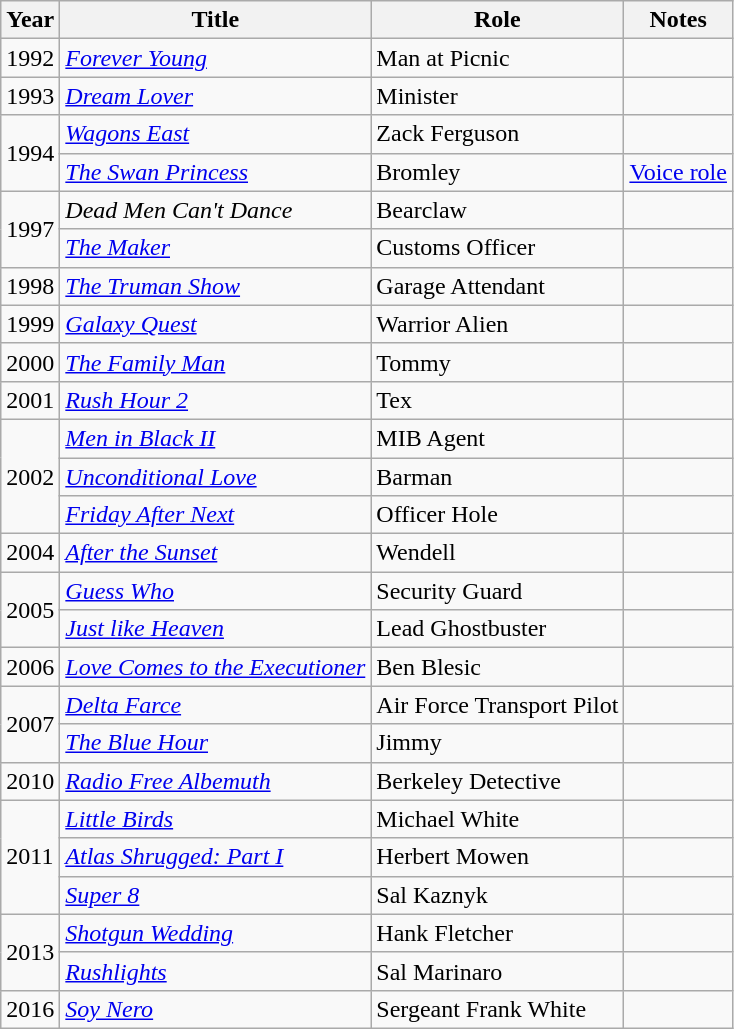<table class="wikitable sortable">
<tr>
<th>Year</th>
<th>Title</th>
<th>Role</th>
<th class="unsortable">Notes</th>
</tr>
<tr>
<td>1992</td>
<td><em><a href='#'>Forever Young</a></em></td>
<td>Man at Picnic</td>
<td></td>
</tr>
<tr>
<td>1993</td>
<td><em><a href='#'>Dream Lover</a></em></td>
<td>Minister</td>
<td></td>
</tr>
<tr>
<td rowspan="2">1994</td>
<td><em><a href='#'>Wagons East</a></em></td>
<td>Zack Ferguson</td>
<td></td>
</tr>
<tr>
<td><em><a href='#'>The Swan Princess</a></em></td>
<td>Bromley</td>
<td><a href='#'>Voice role</a></td>
</tr>
<tr>
<td rowspan="2">1997</td>
<td><em>Dead Men Can't Dance</em></td>
<td>Bearclaw</td>
<td></td>
</tr>
<tr>
<td><em><a href='#'>The Maker</a></em></td>
<td>Customs Officer</td>
<td></td>
</tr>
<tr>
<td>1998</td>
<td><em><a href='#'>The Truman Show</a></em></td>
<td>Garage Attendant</td>
<td></td>
</tr>
<tr>
<td>1999</td>
<td><em><a href='#'>Galaxy Quest</a></em></td>
<td>Warrior Alien</td>
<td></td>
</tr>
<tr>
<td>2000</td>
<td><em><a href='#'>The Family Man</a></em></td>
<td>Tommy</td>
<td></td>
</tr>
<tr>
<td>2001</td>
<td><em><a href='#'>Rush Hour 2</a></em></td>
<td>Tex</td>
<td></td>
</tr>
<tr>
<td rowspan="3">2002</td>
<td><em><a href='#'>Men in Black II</a></em></td>
<td>MIB Agent</td>
<td></td>
</tr>
<tr>
<td><em><a href='#'>Unconditional Love</a></em></td>
<td>Barman</td>
<td></td>
</tr>
<tr>
<td><em><a href='#'>Friday After Next</a></em></td>
<td>Officer Hole</td>
<td></td>
</tr>
<tr>
<td>2004</td>
<td><em><a href='#'>After the Sunset</a></em></td>
<td>Wendell</td>
<td></td>
</tr>
<tr>
<td rowspan="2">2005</td>
<td><em><a href='#'>Guess Who</a></em></td>
<td>Security Guard</td>
<td></td>
</tr>
<tr>
<td><em><a href='#'>Just like Heaven</a></em></td>
<td>Lead Ghostbuster</td>
<td></td>
</tr>
<tr>
<td>2006</td>
<td><em><a href='#'>Love Comes to the Executioner</a></em></td>
<td>Ben Blesic</td>
<td></td>
</tr>
<tr>
<td rowspan="2">2007</td>
<td><em><a href='#'>Delta Farce</a></em></td>
<td>Air Force Transport Pilot</td>
<td></td>
</tr>
<tr>
<td><em><a href='#'>The Blue Hour</a></em></td>
<td>Jimmy</td>
<td></td>
</tr>
<tr>
<td>2010</td>
<td><em><a href='#'>Radio Free Albemuth</a></em></td>
<td>Berkeley Detective</td>
<td></td>
</tr>
<tr>
<td rowspan="3">2011</td>
<td><em><a href='#'>Little Birds</a></em></td>
<td>Michael White</td>
<td></td>
</tr>
<tr>
<td><em><a href='#'>Atlas Shrugged: Part I</a></em></td>
<td>Herbert Mowen</td>
<td></td>
</tr>
<tr>
<td><em><a href='#'>Super 8</a></em></td>
<td>Sal Kaznyk</td>
<td></td>
</tr>
<tr>
<td rowspan="2">2013</td>
<td><em><a href='#'>Shotgun Wedding</a></em></td>
<td>Hank Fletcher</td>
<td></td>
</tr>
<tr>
<td><em><a href='#'>Rushlights</a></em></td>
<td>Sal Marinaro</td>
<td></td>
</tr>
<tr>
<td>2016</td>
<td><em><a href='#'>Soy Nero</a></em></td>
<td>Sergeant Frank White</td>
<td></td>
</tr>
</table>
